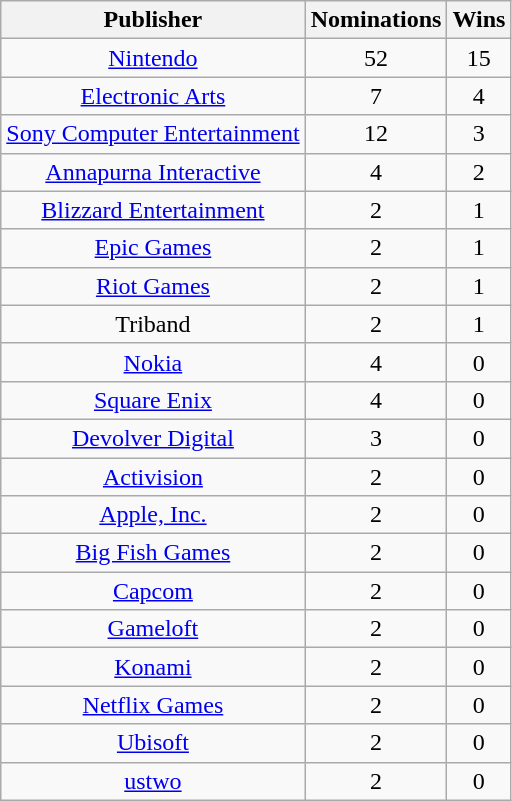<table class="wikitable sortable plainrowheaders" rowspan="2" style="text-align:center;" background: #f6e39c;>
<tr>
<th scope="col">Publisher</th>
<th scope="col">Nominations</th>
<th scope="col">Wins</th>
</tr>
<tr>
<td><a href='#'>Nintendo</a></td>
<td>52</td>
<td>15</td>
</tr>
<tr>
<td><a href='#'>Electronic Arts</a></td>
<td>7</td>
<td>4</td>
</tr>
<tr>
<td><a href='#'>Sony Computer Entertainment</a></td>
<td>12</td>
<td>3</td>
</tr>
<tr>
<td><a href='#'>Annapurna Interactive</a></td>
<td>4</td>
<td>2</td>
</tr>
<tr>
<td><a href='#'>Blizzard Entertainment</a></td>
<td>2</td>
<td>1</td>
</tr>
<tr>
<td><a href='#'>Epic Games</a></td>
<td>2</td>
<td>1</td>
</tr>
<tr>
<td><a href='#'>Riot Games</a></td>
<td>2</td>
<td>1</td>
</tr>
<tr>
<td>Triband</td>
<td>2</td>
<td>1</td>
</tr>
<tr>
<td><a href='#'>Nokia</a></td>
<td>4</td>
<td>0</td>
</tr>
<tr>
<td><a href='#'>Square Enix</a></td>
<td>4</td>
<td>0</td>
</tr>
<tr>
<td><a href='#'>Devolver Digital</a></td>
<td>3</td>
<td>0</td>
</tr>
<tr>
<td><a href='#'>Activision</a></td>
<td>2</td>
<td>0</td>
</tr>
<tr>
<td><a href='#'>Apple, Inc.</a></td>
<td>2</td>
<td>0</td>
</tr>
<tr>
<td><a href='#'>Big Fish Games</a></td>
<td>2</td>
<td>0</td>
</tr>
<tr>
<td><a href='#'>Capcom</a></td>
<td>2</td>
<td>0</td>
</tr>
<tr>
<td><a href='#'>Gameloft</a></td>
<td>2</td>
<td>0</td>
</tr>
<tr>
<td><a href='#'>Konami</a></td>
<td>2</td>
<td>0</td>
</tr>
<tr>
<td><a href='#'>Netflix Games</a></td>
<td>2</td>
<td>0</td>
</tr>
<tr>
<td><a href='#'>Ubisoft</a></td>
<td>2</td>
<td>0</td>
</tr>
<tr>
<td><a href='#'>ustwo</a></td>
<td>2</td>
<td>0</td>
</tr>
</table>
